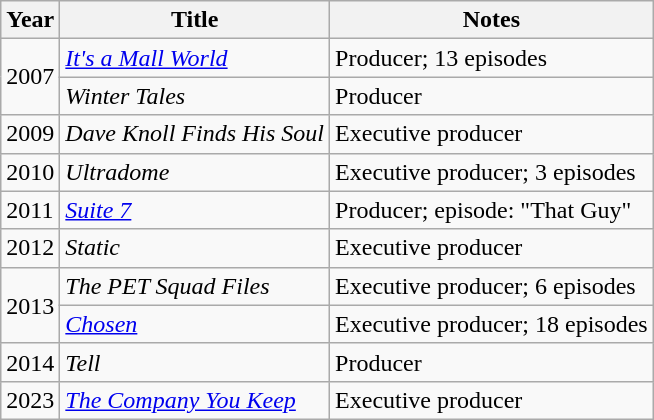<table class="wikitable sortable">
<tr>
<th>Year</th>
<th>Title</th>
<th class="unsortable">Notes</th>
</tr>
<tr>
<td rowspan=2>2007</td>
<td><em><a href='#'>It's a Mall World</a></em></td>
<td>Producer; 13 episodes</td>
</tr>
<tr>
<td><em>Winter Tales</em></td>
<td>Producer</td>
</tr>
<tr>
<td>2009</td>
<td><em>Dave Knoll Finds His Soul</em></td>
<td>Executive producer</td>
</tr>
<tr>
<td>2010</td>
<td><em>Ultradome</em></td>
<td>Executive producer; 3 episodes</td>
</tr>
<tr>
<td>2011</td>
<td><em><a href='#'>Suite 7</a></em></td>
<td>Producer; episode: "That Guy"</td>
</tr>
<tr>
<td>2012</td>
<td><em>Static</em></td>
<td>Executive producer</td>
</tr>
<tr>
<td rowspan=2>2013</td>
<td><em>The PET Squad Files</em></td>
<td>Executive producer; 6 episodes</td>
</tr>
<tr>
<td><em><a href='#'>Chosen</a></em></td>
<td>Executive producer; 18 episodes</td>
</tr>
<tr>
<td>2014</td>
<td><em>Tell</em></td>
<td>Producer</td>
</tr>
<tr>
<td>2023</td>
<td><em><a href='#'>The Company You Keep</a></em></td>
<td>Executive producer</td>
</tr>
</table>
